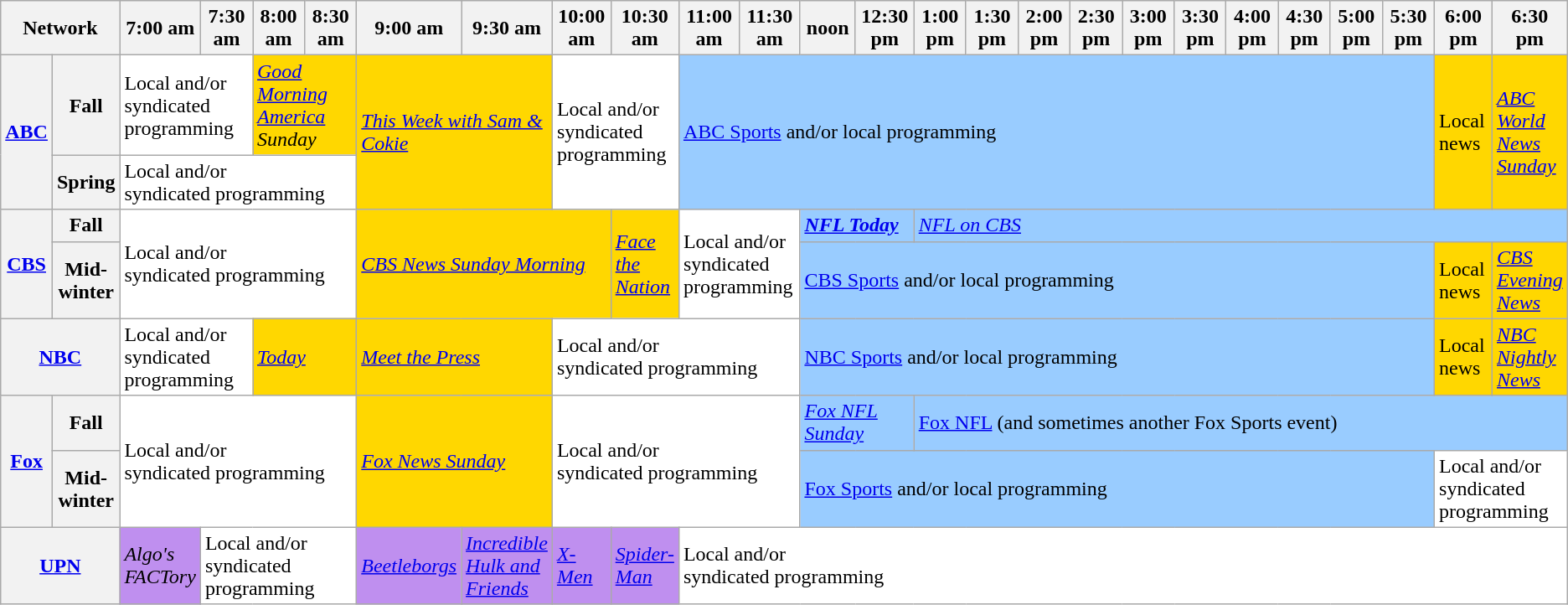<table class=wikitable>
<tr>
<th width="1.5%" bgcolor="#C0C0C0" colspan="2">Network</th>
<th width="4%" bgcolor="#C0C0C0">7:00 am</th>
<th width="4%" bgcolor="#C0C0C0">7:30 am</th>
<th width="4%" bgcolor="#C0C0C0">8:00 am</th>
<th width="4%" bgcolor="#C0C0C0">8:30 am</th>
<th width="4%" bgcolor="#C0C0C0">9:00 am</th>
<th width="4%" bgcolor="#C0C0C0">9:30 am</th>
<th width="4%" bgcolor="#C0C0C0">10:00 am</th>
<th width="4%" bgcolor="#C0C0C0">10:30 am</th>
<th width="4%" bgcolor="#C0C0C0">11:00 am</th>
<th width="4%" bgcolor="#C0C0C0">11:30 am</th>
<th width="4%" bgcolor="#C0C0C0">noon</th>
<th width="4%" bgcolor="#C0C0C0">12:30 pm</th>
<th width="4%" bgcolor="#C0C0C0">1:00 pm</th>
<th width="4%" bgcolor="#C0C0C0">1:30 pm</th>
<th width="4%" bgcolor="#C0C0C0">2:00 pm</th>
<th width="4%" bgcolor="#C0C0C0">2:30 pm</th>
<th width="4%" bgcolor="#C0C0C0">3:00 pm</th>
<th width="4%" bgcolor="#C0C0C0">3:30 pm</th>
<th width="4%" bgcolor="#C0C0C0">4:00 pm</th>
<th width="4%" bgcolor="#C0C0C0">4:30 pm</th>
<th width="4%" bgcolor="#C0C0C0">5:00 pm</th>
<th width="4%" bgcolor="#C0C0C0">5:30 pm</th>
<th width="4%" bgcolor="#C0C0C0">6:00 pm</th>
<th width="4%" bgcolor="#C0C0C0">6:30 pm</th>
</tr>
<tr>
<th bgcolor="#C0C0C0" rowspan="2"><a href='#'>ABC</a></th>
<th>Fall</th>
<td bgcolor="white" colspan="2">Local and/or<br>syndicated programming</td>
<td bgcolor="gold" colspan="2"><em><a href='#'>Good Morning America</a> Sunday</em></td>
<td bgcolor="gold" colspan="2" rowspan=2><em><a href='#'>This Week with Sam & Cokie</a></em></td>
<td bgcolor="white" colspan="2" rowspan=2>Local and/or<br>syndicated programming</td>
<td bgcolor="99ccff" colspan="14" rowspan=2><a href='#'>ABC Sports</a> and/or local programming</td>
<td bgcolor="gold" rowspan=2>Local news</td>
<td bgcolor="gold" rowspan=2><em><a href='#'>ABC World News Sunday</a></em></td>
</tr>
<tr>
<th>Spring</th>
<td bgcolor="white" colspan="4">Local and/or<br>syndicated programming</td>
</tr>
<tr>
<th bgcolor="#C0C0C0" rowspan="2"><a href='#'>CBS</a></th>
<th>Fall</th>
<td bgcolor="white" colspan="4"rowspan="2">Local and/or<br>syndicated programming</td>
<td bgcolor="gold" colspan="3"rowspan="2"><em><a href='#'>CBS News Sunday Morning</a></em></td>
<td bgcolor="gold" colspan="1"rowspan="2"><em><a href='#'>Face the Nation</a></em></td>
<td bgcolor="white" colspan="2"rowspan="2">Local and/or<br>syndicated programming</td>
<td bgcolor="99ccff" colspan="2" rowspan="1"><strong><em><a href='#'>NFL Today</a></em></strong></td>
<td bgcolor="99ccff" colspan="12" rowspan="1"><em><a href='#'>NFL on CBS</a></em></td>
</tr>
<tr>
<th>Mid-winter</th>
<td bgcolor="99ccff" colspan="12" rowspan="1"><a href='#'>CBS Sports</a> and/or local programming</td>
<td bgcolor="gold" rowspan="1">Local news</td>
<td bgcolor="gold" rowspan="1"><em><a href='#'>CBS Evening News</a></em></td>
</tr>
<tr>
<th bgcolor="#C0C0C0" colspan="2"><a href='#'>NBC</a></th>
<td bgcolor="white" colspan="2">Local and/or<br>syndicated programming</td>
<td bgcolor="gold" colspan="2"><em><a href='#'>Today</a></em></td>
<td bgcolor="gold" colspan="2"><em><a href='#'>Meet the Press</a></em></td>
<td bgcolor="white" colspan="4">Local and/or<br>syndicated programming</td>
<td bgcolor="99ccff" colspan="12""><a href='#'>NBC Sports</a> and/or local programming</td>
<td bgcolor="gold">Local news</td>
<td bgcolor="gold"><em><a href='#'>NBC Nightly News</a></em></td>
</tr>
<tr>
<th bgcolor="#C0C0C0" rowspan="2"><a href='#'>Fox</a></th>
<th>Fall</th>
<td bgcolor="white" colspan="4" rowspan="2">Local and/or<br>syndicated programming</td>
<td bgcolor="gold" colspan="2" rowspan="2"><em><a href='#'>Fox News Sunday</a></em></td>
<td bgcolor="white" colspan="4"rowspan="2">Local and/or<br>syndicated programming</td>
<td bgcolor="99ccff" colspan="2"><em><a href='#'>Fox NFL Sunday</a></em></td>
<td bgcolor="99ccff" colspan="12"><a href='#'>Fox NFL</a> (and sometimes another Fox Sports event)</td>
</tr>
<tr>
<th>Mid-winter</th>
<td bgcolor="99ccff" colspan="12"><a href='#'>Fox Sports</a> and/or local programming</td>
<td bgcolor="white" colspan="2">Local and/or<br>syndicated programming</td>
</tr>
<tr>
<th bgcolor="#C0C0C0" colspan="2"><a href='#'>UPN</a></th>
<td bgcolor="bf8fef"><em>Algo's FACTory</em></td>
<td bgcolor="white" colspan="3">Local and/or<br>syndicated programming</td>
<td bgcolor="bf8fef"><em><a href='#'>Beetleborgs</a></em></td>
<td bgcolor="bf8fef"><em><a href='#'>Incredible Hulk and Friends</a></em></td>
<td bgcolor="bf8fef"><em><a href='#'>X-Men</a></em></td>
<td bgcolor="bf8fef"><em><a href='#'>Spider-Man</a></em></td>
<td bgcolor="white" colspan="18">Local and/or<br>syndicated programming</td>
</tr>
</table>
